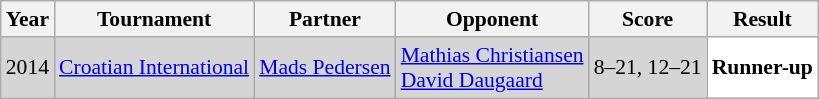<table class="sortable wikitable" style="font-size: 90%;">
<tr>
<th>Year</th>
<th>Tournament</th>
<th>Partner</th>
<th>Opponent</th>
<th>Score</th>
<th>Result</th>
</tr>
<tr style="background:#D5D5D5">
<td align="center">2014</td>
<td align="left"><a href='#'>Croatian International</a></td>
<td align="left"> <a href='#'>Mads Pedersen</a></td>
<td align="left"> <a href='#'>Mathias Christiansen</a><br> <a href='#'>David Daugaard</a></td>
<td align="left">8–21, 12–21</td>
<td style="text-align:left; background:white"> <strong>Runner-up</strong></td>
</tr>
</table>
